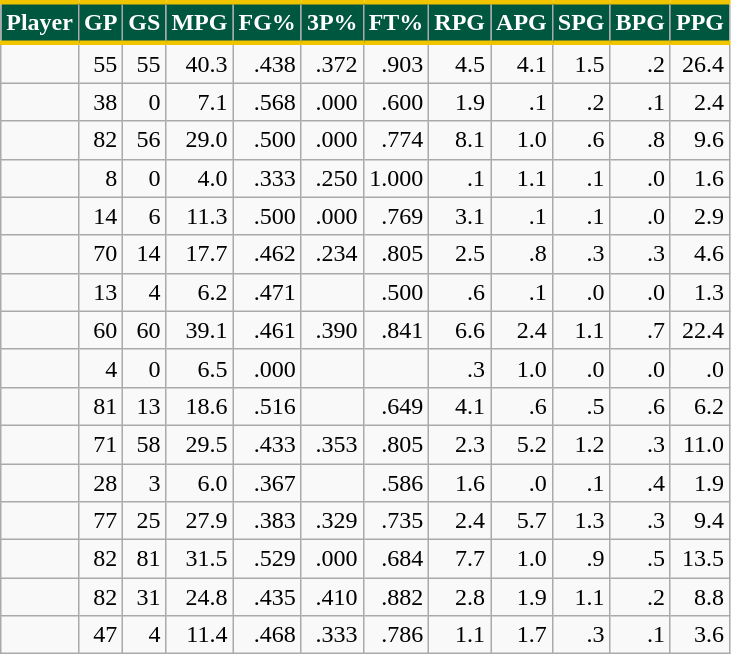<table class="wikitable sortable" style="text-align:right;">
<tr>
<th style="background:#00573F; color:#FFFFFF; border-top:#F1C400 3px solid; border-bottom:#F1C400 3px solid;">Player</th>
<th style="background:#00573F; color:#FFFFFF; border-top:#F1C400 3px solid; border-bottom:#F1C400 3px solid;">GP</th>
<th style="background:#00573F; color:#FFFFFF; border-top:#F1C400 3px solid; border-bottom:#F1C400 3px solid;">GS</th>
<th style="background:#00573F; color:#FFFFFF; border-top:#F1C400 3px solid; border-bottom:#F1C400 3px solid;">MPG</th>
<th style="background:#00573F; color:#FFFFFF; border-top:#F1C400 3px solid; border-bottom:#F1C400 3px solid;">FG%</th>
<th style="background:#00573F; color:#FFFFFF; border-top:#F1C400 3px solid; border-bottom:#F1C400 3px solid;">3P%</th>
<th style="background:#00573F; color:#FFFFFF; border-top:#F1C400 3px solid; border-bottom:#F1C400 3px solid;">FT%</th>
<th style="background:#00573F; color:#FFFFFF; border-top:#F1C400 3px solid; border-bottom:#F1C400 3px solid;">RPG</th>
<th style="background:#00573F; color:#FFFFFF; border-top:#F1C400 3px solid; border-bottom:#F1C400 3px solid;">APG</th>
<th style="background:#00573F; color:#FFFFFF; border-top:#F1C400 3px solid; border-bottom:#F1C400 3px solid;">SPG</th>
<th style="background:#00573F; color:#FFFFFF; border-top:#F1C400 3px solid; border-bottom:#F1C400 3px solid;">BPG</th>
<th style="background:#00573F; color:#FFFFFF; border-top:#F1C400 3px solid; border-bottom:#F1C400 3px solid;">PPG</th>
</tr>
<tr>
<td></td>
<td>55</td>
<td>55</td>
<td>40.3</td>
<td>.438</td>
<td>.372</td>
<td>.903</td>
<td>4.5</td>
<td>4.1</td>
<td>1.5</td>
<td>.2</td>
<td>26.4</td>
</tr>
<tr>
<td> </td>
<td>38</td>
<td>0</td>
<td>7.1</td>
<td>.568</td>
<td>.000</td>
<td>.600</td>
<td>1.9</td>
<td>.1</td>
<td>.2</td>
<td>.1</td>
<td>2.4</td>
</tr>
<tr>
<td></td>
<td>82</td>
<td>56</td>
<td>29.0</td>
<td>.500</td>
<td>.000</td>
<td>.774</td>
<td>8.1</td>
<td>1.0</td>
<td>.6</td>
<td>.8</td>
<td>9.6</td>
</tr>
<tr>
<td> </td>
<td>8</td>
<td>0</td>
<td>4.0</td>
<td>.333</td>
<td>.250</td>
<td>1.000</td>
<td>.1</td>
<td>1.1</td>
<td>.1</td>
<td>.0</td>
<td>1.6</td>
</tr>
<tr>
<td></td>
<td>14</td>
<td>6</td>
<td>11.3</td>
<td>.500</td>
<td>.000</td>
<td>.769</td>
<td>3.1</td>
<td>.1</td>
<td>.1</td>
<td>.0</td>
<td>2.9</td>
</tr>
<tr>
<td></td>
<td>70</td>
<td>14</td>
<td>17.7</td>
<td>.462</td>
<td>.234</td>
<td>.805</td>
<td>2.5</td>
<td>.8</td>
<td>.3</td>
<td>.3</td>
<td>4.6</td>
</tr>
<tr>
<td> </td>
<td>13</td>
<td>4</td>
<td>6.2</td>
<td>.471</td>
<td></td>
<td>.500</td>
<td>.6</td>
<td>.1</td>
<td>.0</td>
<td>.0</td>
<td>1.3</td>
</tr>
<tr>
<td></td>
<td>60</td>
<td>60</td>
<td>39.1</td>
<td>.461</td>
<td>.390</td>
<td>.841</td>
<td>6.6</td>
<td>2.4</td>
<td>1.1</td>
<td>.7</td>
<td>22.4</td>
</tr>
<tr>
<td> </td>
<td>4</td>
<td>0</td>
<td>6.5</td>
<td>.000</td>
<td></td>
<td></td>
<td>.3</td>
<td>1.0</td>
<td>.0</td>
<td>.0</td>
<td>.0</td>
</tr>
<tr>
<td></td>
<td>81</td>
<td>13</td>
<td>18.6</td>
<td>.516</td>
<td></td>
<td>.649</td>
<td>4.1</td>
<td>.6</td>
<td>.5</td>
<td>.6</td>
<td>6.2</td>
</tr>
<tr>
<td></td>
<td>71</td>
<td>58</td>
<td>29.5</td>
<td>.433</td>
<td>.353</td>
<td>.805</td>
<td>2.3</td>
<td>5.2</td>
<td>1.2</td>
<td>.3</td>
<td>11.0</td>
</tr>
<tr>
<td></td>
<td>28</td>
<td>3</td>
<td>6.0</td>
<td>.367</td>
<td></td>
<td>.586</td>
<td>1.6</td>
<td>.0</td>
<td>.1</td>
<td>.4</td>
<td>1.9</td>
</tr>
<tr>
<td></td>
<td>77</td>
<td>25</td>
<td>27.9</td>
<td>.383</td>
<td>.329</td>
<td>.735</td>
<td>2.4</td>
<td>5.7</td>
<td>1.3</td>
<td>.3</td>
<td>9.4</td>
</tr>
<tr>
<td></td>
<td>82</td>
<td>81</td>
<td>31.5</td>
<td>.529</td>
<td>.000</td>
<td>.684</td>
<td>7.7</td>
<td>1.0</td>
<td>.9</td>
<td>.5</td>
<td>13.5</td>
</tr>
<tr>
<td></td>
<td>82</td>
<td>31</td>
<td>24.8</td>
<td>.435</td>
<td>.410</td>
<td>.882</td>
<td>2.8</td>
<td>1.9</td>
<td>1.1</td>
<td>.2</td>
<td>8.8</td>
</tr>
<tr>
<td></td>
<td>47</td>
<td>4</td>
<td>11.4</td>
<td>.468</td>
<td>.333</td>
<td>.786</td>
<td>1.1</td>
<td>1.7</td>
<td>.3</td>
<td>.1</td>
<td>3.6</td>
</tr>
</table>
